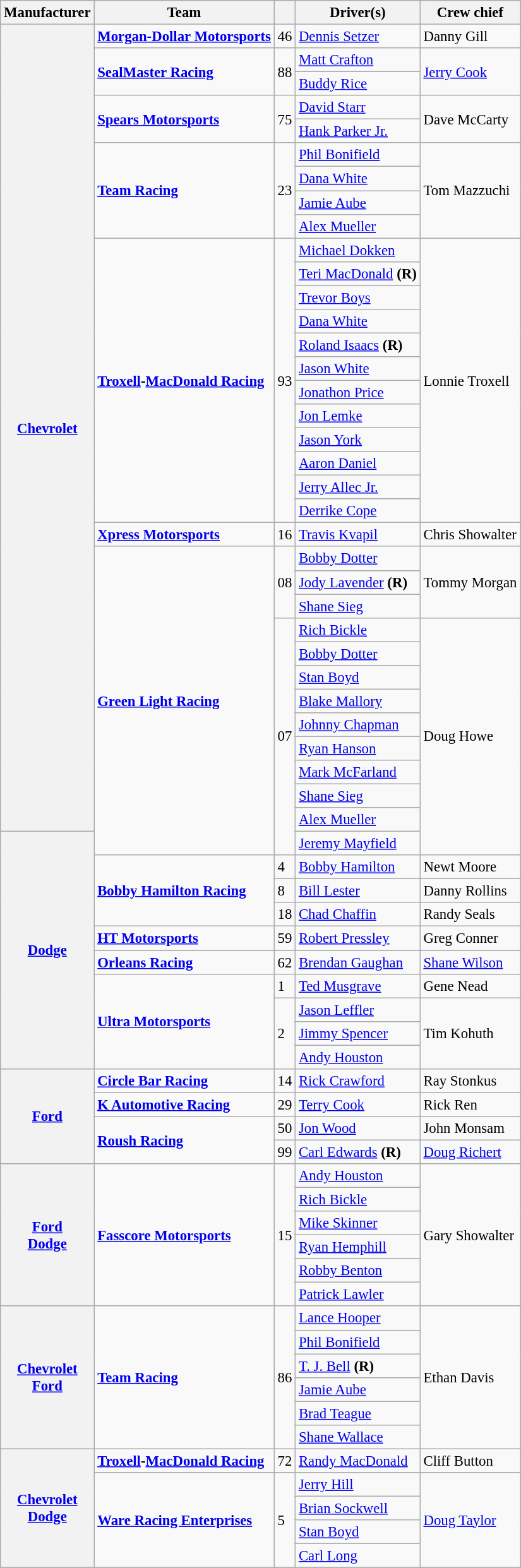<table class="wikitable" style="font-size: 95%;">
<tr>
<th>Manufacturer</th>
<th>Team</th>
<th></th>
<th>Driver(s)</th>
<th>Crew chief</th>
</tr>
<tr>
<th rowspan=34><a href='#'>Chevrolet</a></th>
<td><strong><a href='#'>Morgan-Dollar Motorsports</a></strong></td>
<td>46</td>
<td><a href='#'>Dennis Setzer</a></td>
<td>Danny Gill</td>
</tr>
<tr>
<td rowspan=2><strong><a href='#'>SealMaster Racing</a></strong></td>
<td rowspan=2>88</td>
<td><a href='#'>Matt Crafton</a> <small></small></td>
<td rowspan=2><a href='#'>Jerry Cook</a></td>
</tr>
<tr>
<td><a href='#'>Buddy Rice</a> <small></small></td>
</tr>
<tr>
<td rowspan=2><strong><a href='#'>Spears Motorsports</a></strong></td>
<td rowspan=2>75</td>
<td><a href='#'>David Starr</a> <small></small></td>
<td rowspan=2>Dave McCarty</td>
</tr>
<tr>
<td><a href='#'>Hank Parker Jr.</a> <small></small></td>
</tr>
<tr>
<td rowspan=4><strong><a href='#'>Team Racing</a></strong></td>
<td rowspan=4>23</td>
<td><a href='#'>Phil Bonifield</a> <small></small></td>
<td rowspan=4>Tom Mazzuchi</td>
</tr>
<tr>
<td><a href='#'>Dana White</a> <small></small></td>
</tr>
<tr>
<td><a href='#'>Jamie Aube</a> <small></small></td>
</tr>
<tr>
<td><a href='#'>Alex Mueller</a> <small></small></td>
</tr>
<tr>
<td rowspan=12><strong><a href='#'>Troxell</a>-<a href='#'>MacDonald Racing</a></strong></td>
<td rowspan=12>93</td>
<td><a href='#'>Michael Dokken</a> <small></small></td>
<td rowspan=12>Lonnie Troxell</td>
</tr>
<tr>
<td><a href='#'>Teri MacDonald</a> <small></small> <strong>(R)</strong></td>
</tr>
<tr>
<td><a href='#'>Trevor Boys</a> <small></small></td>
</tr>
<tr>
<td><a href='#'>Dana White</a> <small></small></td>
</tr>
<tr>
<td><a href='#'>Roland Isaacs</a> <small></small> <strong>(R)</strong></td>
</tr>
<tr>
<td><a href='#'>Jason White</a> <small></small></td>
</tr>
<tr>
<td><a href='#'>Jonathon Price</a> <small></small></td>
</tr>
<tr>
<td><a href='#'>Jon Lemke</a> <small></small></td>
</tr>
<tr>
<td><a href='#'>Jason York</a> <small></small></td>
</tr>
<tr>
<td><a href='#'>Aaron Daniel</a> <small></small></td>
</tr>
<tr>
<td><a href='#'>Jerry Allec Jr.</a> <small></small></td>
</tr>
<tr>
<td><a href='#'>Derrike Cope</a> <small></small></td>
</tr>
<tr>
<td><strong><a href='#'>Xpress Motorsports</a></strong></td>
<td>16</td>
<td><a href='#'>Travis Kvapil</a></td>
<td>Chris Showalter</td>
</tr>
<tr>
<td rowspan=13><strong><a href='#'>Green Light Racing</a></strong></td>
<td rowspan=3>08</td>
<td><a href='#'>Bobby Dotter</a> <small></small></td>
<td rowspan=3>Tommy Morgan</td>
</tr>
<tr>
<td><a href='#'>Jody Lavender</a> <strong>(R)</strong> <small></small></td>
</tr>
<tr>
<td><a href='#'>Shane Sieg</a> <small></small></td>
</tr>
<tr>
<td rowspan=10>07</td>
<td><a href='#'>Rich Bickle</a> <small></small></td>
<td rowspan=10>Doug Howe</td>
</tr>
<tr>
<td><a href='#'>Bobby Dotter</a> <small></small></td>
</tr>
<tr>
<td><a href='#'>Stan Boyd</a> <small></small></td>
</tr>
<tr>
<td><a href='#'>Blake Mallory</a> <small></small></td>
</tr>
<tr>
<td><a href='#'>Johnny Chapman</a> <small></small></td>
</tr>
<tr>
<td><a href='#'>Ryan Hanson</a> <small></small></td>
</tr>
<tr>
<td><a href='#'>Mark McFarland</a> <small></small></td>
</tr>
<tr>
<td><a href='#'>Shane Sieg</a> <small></small></td>
</tr>
<tr>
<td><a href='#'>Alex Mueller</a> <small></small></td>
</tr>
<tr>
<th rowspan=10><a href='#'>Dodge</a></th>
<td><a href='#'>Jeremy Mayfield</a> <small></small></td>
</tr>
<tr>
<td rowspan=3><strong><a href='#'>Bobby Hamilton Racing</a></strong></td>
<td>4</td>
<td><a href='#'>Bobby Hamilton</a></td>
<td>Newt Moore</td>
</tr>
<tr>
<td>8</td>
<td><a href='#'>Bill Lester</a></td>
<td>Danny Rollins</td>
</tr>
<tr>
<td>18</td>
<td><a href='#'>Chad Chaffin</a></td>
<td>Randy Seals</td>
</tr>
<tr>
<td><strong><a href='#'>HT Motorsports</a></strong></td>
<td>59</td>
<td><a href='#'>Robert Pressley</a></td>
<td>Greg Conner</td>
</tr>
<tr>
<td><strong><a href='#'>Orleans Racing</a></strong></td>
<td>62</td>
<td><a href='#'>Brendan Gaughan</a></td>
<td><a href='#'>Shane Wilson</a></td>
</tr>
<tr>
<td rowspan=4><strong><a href='#'>Ultra Motorsports</a></strong></td>
<td>1</td>
<td><a href='#'>Ted Musgrave</a></td>
<td>Gene Nead</td>
</tr>
<tr>
<td rowspan=3>2</td>
<td><a href='#'>Jason Leffler</a> <small></small></td>
<td rowspan=3>Tim Kohuth</td>
</tr>
<tr>
<td><a href='#'>Jimmy Spencer</a> <small></small></td>
</tr>
<tr>
<td><a href='#'>Andy Houston</a> <small></small></td>
</tr>
<tr>
<th rowspan=4><a href='#'>Ford</a></th>
<td><strong><a href='#'>Circle Bar Racing</a></strong></td>
<td>14</td>
<td><a href='#'>Rick Crawford</a></td>
<td>Ray Stonkus</td>
</tr>
<tr>
<td><strong><a href='#'>K Automotive Racing</a></strong></td>
<td>29</td>
<td><a href='#'>Terry Cook</a></td>
<td>Rick Ren</td>
</tr>
<tr>
<td rowspan=2><strong><a href='#'>Roush Racing</a></strong></td>
<td>50</td>
<td><a href='#'>Jon Wood</a></td>
<td>John Monsam</td>
</tr>
<tr>
<td>99</td>
<td><a href='#'>Carl Edwards</a> <strong>(R)</strong></td>
<td><a href='#'>Doug Richert</a></td>
</tr>
<tr>
<th rowspan=6><a href='#'>Ford</a><br><a href='#'>Dodge</a></th>
<td rowspan=6><strong><a href='#'>Fasscore Motorsports</a></strong></td>
<td rowspan=6>15</td>
<td><a href='#'>Andy Houston</a> <small></small></td>
<td rowspan=6>Gary Showalter</td>
</tr>
<tr>
<td><a href='#'>Rich Bickle</a> <small></small></td>
</tr>
<tr>
<td><a href='#'>Mike Skinner</a> <small></small></td>
</tr>
<tr>
<td><a href='#'>Ryan Hemphill</a> <small></small></td>
</tr>
<tr>
<td><a href='#'>Robby Benton</a> <small></small></td>
</tr>
<tr>
<td><a href='#'>Patrick Lawler</a> <small></small></td>
</tr>
<tr>
<th rowspan=6><a href='#'>Chevrolet</a> <br> <a href='#'>Ford</a></th>
<td rowspan=6><strong><a href='#'>Team Racing</a></strong></td>
<td rowspan=6>86</td>
<td><a href='#'>Lance Hooper</a> <small></small></td>
<td rowspan=6>Ethan Davis</td>
</tr>
<tr>
<td><a href='#'>Phil Bonifield</a> <small></small></td>
</tr>
<tr>
<td><a href='#'>T. J. Bell</a> <strong>(R)</strong> <small></small></td>
</tr>
<tr>
<td><a href='#'>Jamie Aube</a> <small></small> </td>
</tr>
<tr>
<td><a href='#'>Brad Teague</a> <small></small></td>
</tr>
<tr>
<td><a href='#'>Shane Wallace</a> <small></small> </td>
</tr>
<tr>
<th rowspan=5><a href='#'>Chevrolet</a><br><a href='#'>Dodge</a></th>
<td><strong><a href='#'>Troxell</a>-<a href='#'>MacDonald Racing</a></strong></td>
<td>72</td>
<td><a href='#'>Randy MacDonald</a></td>
<td>Cliff Button</td>
</tr>
<tr>
<td rowspan=4><strong><a href='#'>Ware Racing Enterprises</a></strong></td>
<td rowspan=4>5</td>
<td><a href='#'>Jerry Hill</a> <small></small></td>
<td rowspan=4><a href='#'>Doug Taylor</a></td>
</tr>
<tr>
<td><a href='#'>Brian Sockwell</a> <small></small></td>
</tr>
<tr>
<td><a href='#'>Stan Boyd</a> <small></small></td>
</tr>
<tr>
<td><a href='#'>Carl Long</a> <small></small></td>
</tr>
<tr>
</tr>
</table>
